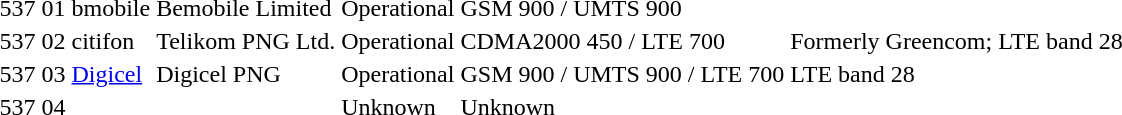<table>
<tr>
<td>537</td>
<td>01</td>
<td>bmobile</td>
<td>Bemobile Limited</td>
<td>Operational</td>
<td>GSM 900 / UMTS 900</td>
<td></td>
</tr>
<tr>
<td>537</td>
<td>02</td>
<td>citifon</td>
<td>Telikom PNG Ltd.</td>
<td>Operational</td>
<td>CDMA2000 450 / LTE 700</td>
<td>Formerly Greencom; LTE band 28</td>
</tr>
<tr>
<td>537</td>
<td>03</td>
<td><a href='#'>Digicel</a></td>
<td>Digicel PNG</td>
<td>Operational</td>
<td>GSM 900 / UMTS 900 / LTE 700</td>
<td>LTE band 28</td>
</tr>
<tr>
<td>537</td>
<td>04</td>
<td></td>
<td></td>
<td>Unknown</td>
<td>Unknown</td>
<td></td>
</tr>
</table>
